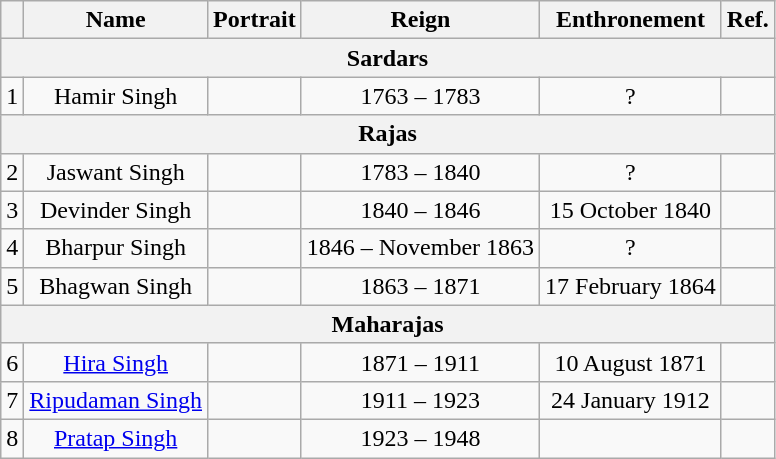<table class="wikitable" style="text-align:center;">
<tr>
<th></th>
<th>Name<br></th>
<th>Portrait</th>
<th class="unsortable">Reign</th>
<th>Enthronement</th>
<th>Ref.</th>
</tr>
<tr>
<th colspan="6"><strong>Sardars</strong></th>
</tr>
<tr>
<td>1</td>
<td>Hamir Singh<br></td>
<td></td>
<td>1763 – 1783</td>
<td>?</td>
<td></td>
</tr>
<tr>
<th colspan="6">Rajas</th>
</tr>
<tr>
<td>2</td>
<td>Jaswant Singh<br></td>
<td></td>
<td>1783 – 1840</td>
<td>?</td>
<td></td>
</tr>
<tr>
<td>3</td>
<td>Devinder Singh<br></td>
<td></td>
<td>1840 – 1846</td>
<td>15 October 1840</td>
<td></td>
</tr>
<tr>
<td>4</td>
<td>Bharpur Singh<br></td>
<td></td>
<td>1846 – November 1863</td>
<td>?</td>
<td></td>
</tr>
<tr>
<td>5</td>
<td>Bhagwan Singh<br></td>
<td></td>
<td>1863 – 1871</td>
<td>17 February 1864</td>
<td></td>
</tr>
<tr>
<th colspan="6">Maharajas</th>
</tr>
<tr>
<td>6</td>
<td><a href='#'>Hira Singh</a><br></td>
<td></td>
<td>1871 – 1911</td>
<td>10 August 1871</td>
<td></td>
</tr>
<tr>
<td>7</td>
<td><a href='#'>Ripudaman Singh</a><br></td>
<td></td>
<td>1911 – 1923</td>
<td>24 January 1912</td>
<td></td>
</tr>
<tr>
<td>8</td>
<td><a href='#'>Pratap Singh</a><br></td>
<td></td>
<td>1923 – 1948</td>
<td></td>
<td></td>
</tr>
</table>
